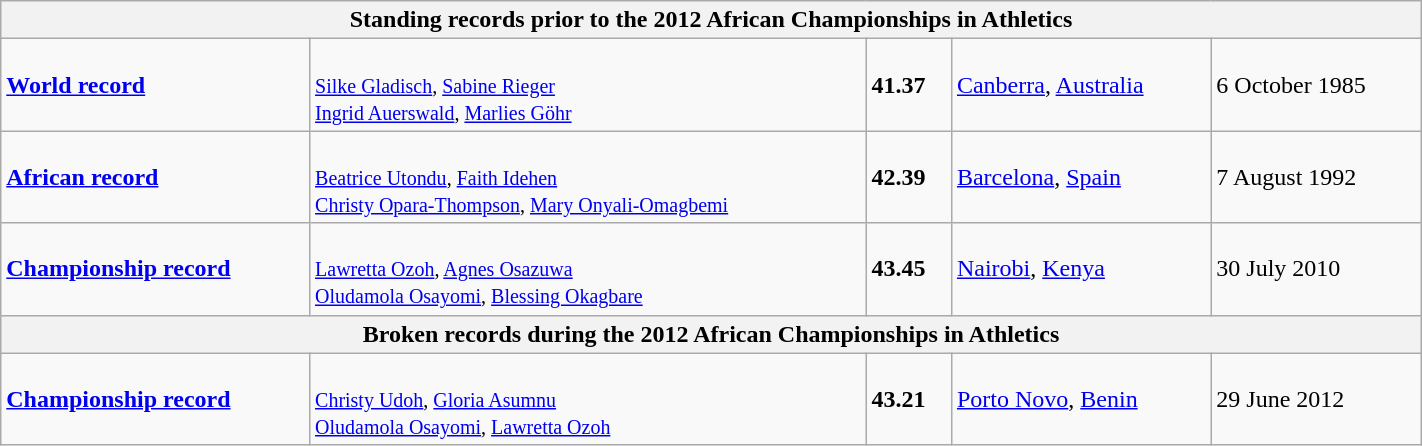<table class="wikitable" width=75%>
<tr>
<th colspan="5">Standing records prior to the 2012 African Championships in Athletics</th>
</tr>
<tr>
<td><strong><a href='#'>World record</a></strong></td>
<td><br><small><a href='#'>Silke Gladisch</a>, <a href='#'>Sabine Rieger</a><br><a href='#'>Ingrid Auerswald</a>, <a href='#'>Marlies Göhr</a></small></td>
<td><strong>41.37</strong></td>
<td><a href='#'>Canberra</a>, <a href='#'>Australia</a></td>
<td>6 October 1985</td>
</tr>
<tr>
<td><strong><a href='#'>African record</a></strong></td>
<td><br><small><a href='#'>Beatrice Utondu</a>, <a href='#'>Faith Idehen</a><br><a href='#'>Christy Opara-Thompson</a>, <a href='#'>Mary Onyali-Omagbemi</a></small></td>
<td><strong>42.39</strong></td>
<td><a href='#'>Barcelona</a>, <a href='#'>Spain</a></td>
<td>7 August 1992</td>
</tr>
<tr>
<td><strong><a href='#'>Championship record</a></strong></td>
<td><br><small><a href='#'>Lawretta Ozoh</a>, <a href='#'>Agnes Osazuwa</a><br><a href='#'>Oludamola Osayomi</a>, <a href='#'>Blessing Okagbare</a></small></td>
<td><strong>43.45</strong></td>
<td><a href='#'>Nairobi</a>, <a href='#'>Kenya</a></td>
<td>30 July 2010</td>
</tr>
<tr>
<th colspan="5">Broken records during the 2012 African Championships in Athletics</th>
</tr>
<tr>
<td><strong><a href='#'>Championship record</a></strong></td>
<td><br><small><a href='#'>Christy Udoh</a>, <a href='#'>Gloria Asumnu</a><br><a href='#'>Oludamola Osayomi</a>, <a href='#'>Lawretta Ozoh</a></small></td>
<td><strong>43.21</strong></td>
<td><a href='#'>Porto Novo</a>, <a href='#'>Benin</a></td>
<td>29 June 2012</td>
</tr>
</table>
